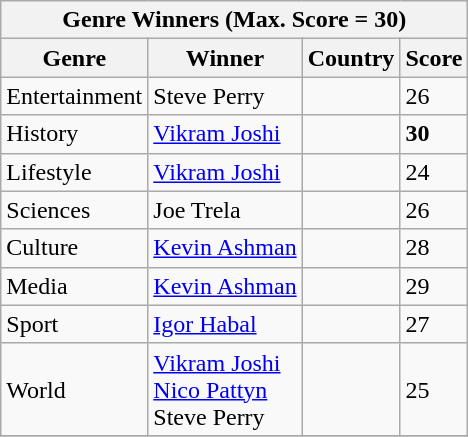<table class="wikitable">
<tr>
<th colspan="4">Genre Winners (Max. Score = 30)</th>
</tr>
<tr>
<th>Genre</th>
<th>Winner</th>
<th>Country</th>
<th>Score</th>
</tr>
<tr>
<td>Entertainment</td>
<td>Steve Perry</td>
<td></td>
<td>26</td>
</tr>
<tr>
<td>History</td>
<td><a href='#'>Vikram Joshi</a></td>
<td></td>
<td><strong>30</strong></td>
</tr>
<tr>
<td>Lifestyle</td>
<td><a href='#'>Vikram Joshi</a></td>
<td></td>
<td>24</td>
</tr>
<tr>
<td>Sciences</td>
<td>Joe Trela</td>
<td></td>
<td>26</td>
</tr>
<tr>
<td>Culture</td>
<td><a href='#'>Kevin Ashman</a></td>
<td></td>
<td>28</td>
</tr>
<tr>
<td>Media</td>
<td><a href='#'>Kevin Ashman</a></td>
<td></td>
<td>29</td>
</tr>
<tr>
<td>Sport</td>
<td><a href='#'>Igor Habal</a></td>
<td></td>
<td>27</td>
</tr>
<tr>
<td>World</td>
<td><a href='#'>Vikram Joshi</a> <br> <a href='#'>Nico Pattyn</a> <br> Steve Perry</td>
<td> <br>  <br> </td>
<td>25</td>
</tr>
<tr>
</tr>
</table>
